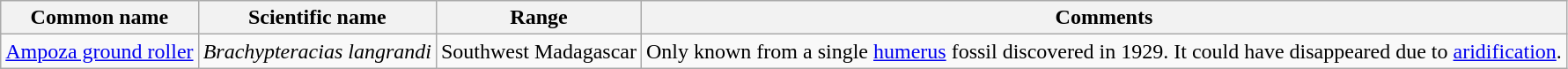<table class="wikitable sortable">
<tr>
<th>Common name</th>
<th>Scientific name</th>
<th>Range</th>
<th class="unsortable">Comments</th>
</tr>
<tr>
<td><a href='#'>Ampoza ground roller</a></td>
<td><em>Brachypteracias langrandi</em></td>
<td>Southwest Madagascar</td>
<td>Only known from a single <a href='#'>humerus</a> fossil discovered in 1929. It could have disappeared due to <a href='#'>aridification</a>.</td>
</tr>
</table>
